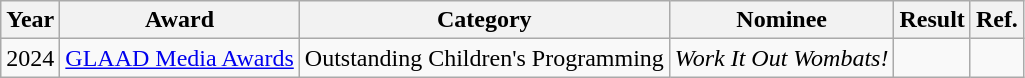<table class="wikitable sortable">
<tr>
<th>Year</th>
<th>Award</th>
<th>Category</th>
<th>Nominee</th>
<th>Result</th>
<th>Ref.</th>
</tr>
<tr>
<td>2024</td>
<td><a href='#'>GLAAD Media Awards</a></td>
<td>Outstanding Children's Programming</td>
<td><em>Work It Out Wombats!</em></td>
<td></td>
<td></td>
</tr>
</table>
